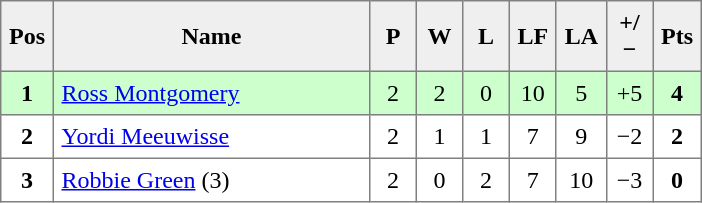<table style=border-collapse:collapse border=1 cellspacing=0 cellpadding=5>
<tr align=center bgcolor=#efefef>
<th width=20>Pos</th>
<th width=200>Name</th>
<th width=20>P</th>
<th width=20>W</th>
<th width=20>L</th>
<th width=20>LF</th>
<th width=20>LA</th>
<th width=20>+/−</th>
<th width=20>Pts</th>
</tr>
<tr align=center style="background: #ccffcc;">
<td><strong>1</strong></td>
<td align="left"> <a href='#'>Ross Montgomery</a></td>
<td>2</td>
<td>2</td>
<td>0</td>
<td>10</td>
<td>5</td>
<td>+5</td>
<td><strong>4</strong></td>
</tr>
<tr align=center>
<td><strong>2</strong></td>
<td align="left"> <a href='#'>Yordi Meeuwisse</a></td>
<td>2</td>
<td>1</td>
<td>1</td>
<td>7</td>
<td>9</td>
<td>−2</td>
<td><strong>2</strong></td>
</tr>
<tr align=center>
<td><strong>3</strong></td>
<td align="left"> <a href='#'>Robbie Green</a> (3)</td>
<td>2</td>
<td>0</td>
<td>2</td>
<td>7</td>
<td>10</td>
<td>−3</td>
<td><strong>0</strong></td>
</tr>
</table>
